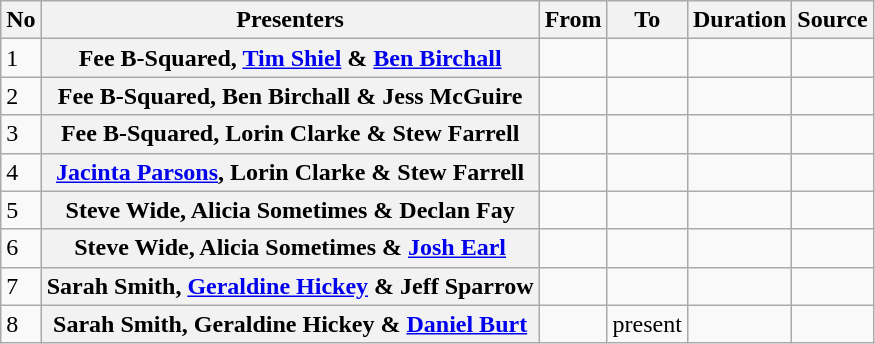<table class="wikitable sortable">
<tr>
<th scope="col">No</th>
<th scope="col">Presenters</th>
<th scope="col">From</th>
<th scope="col" class="unsortable">To</th>
<th scope="col">Duration</th>
<th scope="col" class="unsortable">Source</th>
</tr>
<tr>
<td>1</td>
<th scope="row">Fee B-Squared, <a href='#'>Tim Shiel</a> & <a href='#'>Ben Birchall</a></th>
<td></td>
<td></td>
<td></td>
<td></td>
</tr>
<tr>
<td>2</td>
<th scope="row">Fee B-Squared, Ben Birchall & Jess McGuire</th>
<td></td>
<td></td>
<td></td>
<td></td>
</tr>
<tr>
<td>3</td>
<th scope="row">Fee B-Squared, Lorin Clarke & Stew Farrell</th>
<td></td>
<td></td>
<td></td>
<td></td>
</tr>
<tr>
<td>4</td>
<th scope="row"><a href='#'>Jacinta Parsons</a>, Lorin Clarke & Stew Farrell</th>
<td></td>
<td></td>
<td></td>
<td></td>
</tr>
<tr>
<td>5</td>
<th scope="row">Steve Wide, Alicia Sometimes & Declan Fay</th>
<td></td>
<td></td>
<td></td>
<td></td>
</tr>
<tr>
<td>6</td>
<th scope="row">Steve Wide, Alicia Sometimes & <a href='#'>Josh Earl</a></th>
<td></td>
<td></td>
<td></td>
<td></td>
</tr>
<tr>
<td>7</td>
<th scope="row">Sarah Smith, <a href='#'>Geraldine Hickey</a> & Jeff Sparrow</th>
<td></td>
<td></td>
<td></td>
<td></td>
</tr>
<tr>
<td>8</td>
<th scope="row">Sarah Smith, Geraldine Hickey & <a href='#'>Daniel Burt</a></th>
<td></td>
<td>present</td>
<td></td>
<td></td>
</tr>
</table>
